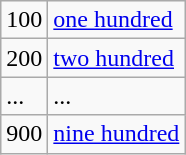<table class="wikitable">
<tr>
<td>100</td>
<td><a href='#'>one hundred</a></td>
</tr>
<tr>
<td>200</td>
<td><a href='#'>two hundred</a></td>
</tr>
<tr>
<td>...</td>
<td>...</td>
</tr>
<tr>
<td>900</td>
<td><a href='#'>nine hundred</a></td>
</tr>
</table>
